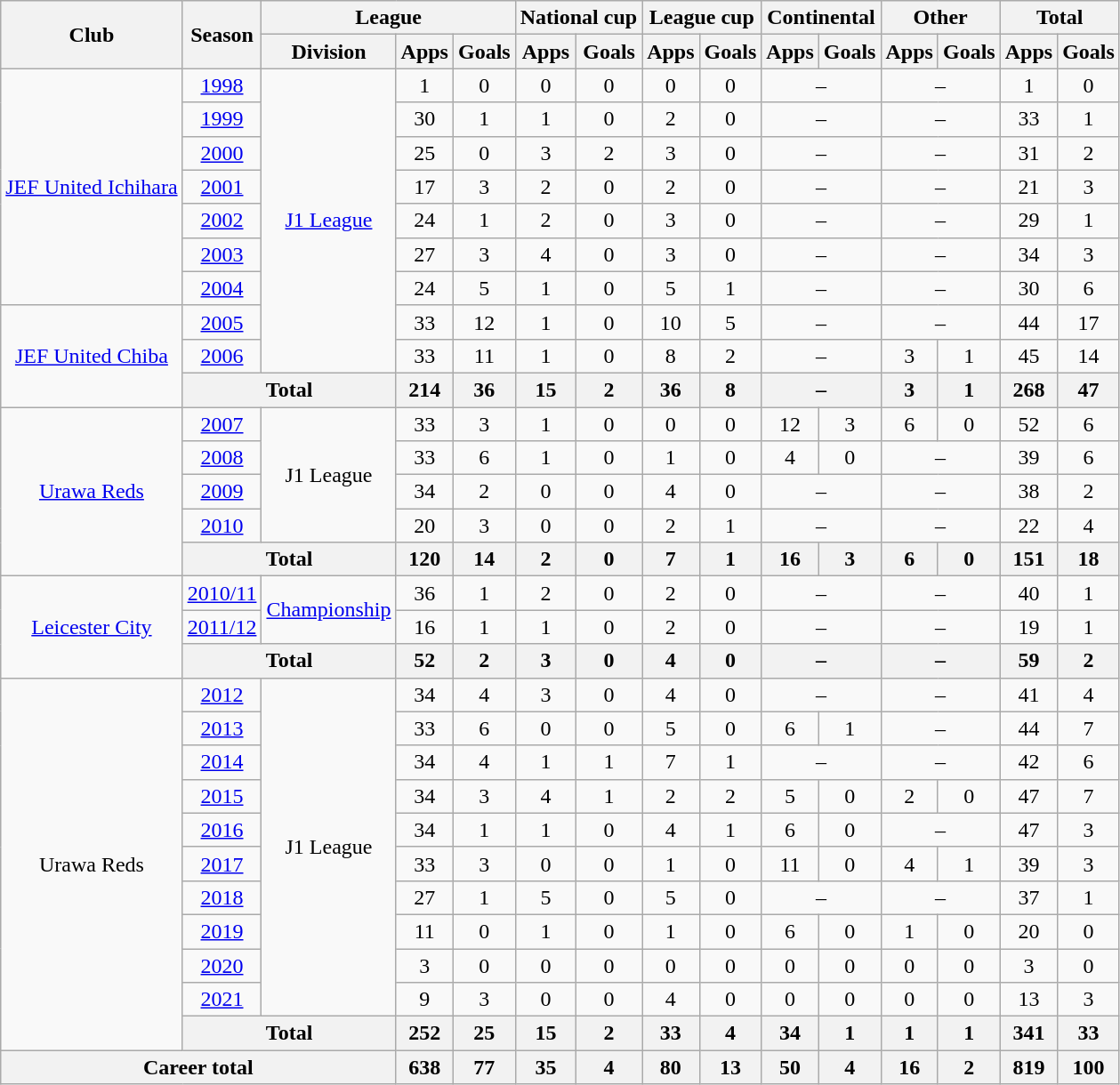<table class="wikitable" style="text-align:center">
<tr>
<th rowspan="2">Club</th>
<th rowspan="2">Season</th>
<th colspan="3">League</th>
<th colspan="2">National cup</th>
<th colspan="2">League cup</th>
<th colspan="2">Continental</th>
<th colspan="2">Other</th>
<th colspan="2">Total</th>
</tr>
<tr>
<th>Division</th>
<th>Apps</th>
<th>Goals</th>
<th>Apps</th>
<th>Goals</th>
<th>Apps</th>
<th>Goals</th>
<th>Apps</th>
<th>Goals</th>
<th>Apps</th>
<th>Goals</th>
<th>Apps</th>
<th>Goals</th>
</tr>
<tr>
<td rowspan="7"><a href='#'>JEF United Ichihara</a></td>
<td><a href='#'>1998</a></td>
<td rowspan="9"><a href='#'>J1 League</a></td>
<td>1</td>
<td>0</td>
<td>0</td>
<td>0</td>
<td>0</td>
<td>0</td>
<td colspan="2">–</td>
<td colspan="2">–</td>
<td>1</td>
<td>0</td>
</tr>
<tr>
<td><a href='#'>1999</a></td>
<td>30</td>
<td>1</td>
<td>1</td>
<td>0</td>
<td>2</td>
<td>0</td>
<td colspan="2">–</td>
<td colspan="2">–</td>
<td>33</td>
<td>1</td>
</tr>
<tr>
<td><a href='#'>2000</a></td>
<td>25</td>
<td>0</td>
<td>3</td>
<td>2</td>
<td>3</td>
<td>0</td>
<td colspan="2">–</td>
<td colspan="2">–</td>
<td>31</td>
<td>2</td>
</tr>
<tr>
<td><a href='#'>2001</a></td>
<td>17</td>
<td>3</td>
<td>2</td>
<td>0</td>
<td>2</td>
<td>0</td>
<td colspan="2">–</td>
<td colspan="2">–</td>
<td>21</td>
<td>3</td>
</tr>
<tr>
<td><a href='#'>2002</a></td>
<td>24</td>
<td>1</td>
<td>2</td>
<td>0</td>
<td>3</td>
<td>0</td>
<td colspan="2">–</td>
<td colspan="2">–</td>
<td>29</td>
<td>1</td>
</tr>
<tr>
<td><a href='#'>2003</a></td>
<td>27</td>
<td>3</td>
<td>4</td>
<td>0</td>
<td>3</td>
<td>0</td>
<td colspan="2">–</td>
<td colspan="2">–</td>
<td>34</td>
<td>3</td>
</tr>
<tr>
<td><a href='#'>2004</a></td>
<td>24</td>
<td>5</td>
<td>1</td>
<td>0</td>
<td>5</td>
<td>1</td>
<td colspan="2">–</td>
<td colspan="2">–</td>
<td>30</td>
<td>6</td>
</tr>
<tr>
<td rowspan="3"><a href='#'>JEF United Chiba</a></td>
<td><a href='#'>2005</a></td>
<td>33</td>
<td>12</td>
<td>1</td>
<td>0</td>
<td>10</td>
<td>5</td>
<td colspan="2">–</td>
<td colspan="2">–</td>
<td>44</td>
<td>17</td>
</tr>
<tr>
<td><a href='#'>2006</a></td>
<td>33</td>
<td>11</td>
<td>1</td>
<td>0</td>
<td>8</td>
<td>2</td>
<td colspan="2">–</td>
<td>3</td>
<td>1</td>
<td>45</td>
<td>14</td>
</tr>
<tr>
<th colspan="2">Total</th>
<th>214</th>
<th>36</th>
<th>15</th>
<th>2</th>
<th>36</th>
<th>8</th>
<th colspan="2">–</th>
<th>3</th>
<th>1</th>
<th>268</th>
<th>47</th>
</tr>
<tr>
<td rowspan="5"><a href='#'>Urawa Reds</a></td>
<td><a href='#'>2007</a></td>
<td rowspan="4">J1 League</td>
<td>33</td>
<td>3</td>
<td>1</td>
<td>0</td>
<td>0</td>
<td>0</td>
<td>12</td>
<td>3</td>
<td>6</td>
<td>0</td>
<td>52</td>
<td>6</td>
</tr>
<tr>
<td><a href='#'>2008</a></td>
<td>33</td>
<td>6</td>
<td>1</td>
<td>0</td>
<td>1</td>
<td>0</td>
<td>4</td>
<td>0</td>
<td colspan="2">–</td>
<td>39</td>
<td>6</td>
</tr>
<tr>
<td><a href='#'>2009</a></td>
<td>34</td>
<td>2</td>
<td>0</td>
<td>0</td>
<td>4</td>
<td>0</td>
<td colspan="2">–</td>
<td colspan="2">–</td>
<td>38</td>
<td>2</td>
</tr>
<tr>
<td><a href='#'>2010</a></td>
<td>20</td>
<td>3</td>
<td>0</td>
<td>0</td>
<td>2</td>
<td>1</td>
<td colspan="2">–</td>
<td colspan="2">–</td>
<td>22</td>
<td>4</td>
</tr>
<tr>
<th colspan="2">Total</th>
<th>120</th>
<th>14</th>
<th>2</th>
<th>0</th>
<th>7</th>
<th>1</th>
<th>16</th>
<th>3</th>
<th>6</th>
<th>0</th>
<th>151</th>
<th>18</th>
</tr>
<tr>
<td rowspan="3"><a href='#'>Leicester City</a></td>
<td><a href='#'>2010/11</a></td>
<td rowspan="2"><a href='#'>Championship</a></td>
<td>36</td>
<td>1</td>
<td>2</td>
<td>0</td>
<td>2</td>
<td>0</td>
<td colspan="2">–</td>
<td colspan="2">–</td>
<td>40</td>
<td>1</td>
</tr>
<tr>
<td><a href='#'>2011/12</a></td>
<td>16</td>
<td>1</td>
<td>1</td>
<td>0</td>
<td>2</td>
<td>0</td>
<td colspan="2">–</td>
<td colspan="2">–</td>
<td>19</td>
<td>1</td>
</tr>
<tr>
<th colspan="2">Total</th>
<th>52</th>
<th>2</th>
<th>3</th>
<th>0</th>
<th>4</th>
<th>0</th>
<th colspan="2">–</th>
<th colspan="2">–</th>
<th>59</th>
<th>2</th>
</tr>
<tr>
<td rowspan="11">Urawa Reds</td>
<td><a href='#'>2012</a></td>
<td rowspan="10">J1 League</td>
<td>34</td>
<td>4</td>
<td>3</td>
<td>0</td>
<td>4</td>
<td>0</td>
<td colspan="2">–</td>
<td colspan="2">–</td>
<td>41</td>
<td>4</td>
</tr>
<tr>
<td><a href='#'>2013</a></td>
<td>33</td>
<td>6</td>
<td>0</td>
<td>0</td>
<td>5</td>
<td>0</td>
<td>6</td>
<td>1</td>
<td colspan="2">–</td>
<td>44</td>
<td>7</td>
</tr>
<tr>
<td><a href='#'>2014</a></td>
<td>34</td>
<td>4</td>
<td>1</td>
<td>1</td>
<td>7</td>
<td>1</td>
<td colspan="2">–</td>
<td colspan="2">–</td>
<td>42</td>
<td>6</td>
</tr>
<tr>
<td><a href='#'>2015</a></td>
<td>34</td>
<td>3</td>
<td>4</td>
<td>1</td>
<td>2</td>
<td>2</td>
<td>5</td>
<td>0</td>
<td>2</td>
<td>0</td>
<td>47</td>
<td>7</td>
</tr>
<tr>
<td><a href='#'>2016</a></td>
<td>34</td>
<td>1</td>
<td>1</td>
<td>0</td>
<td>4</td>
<td>1</td>
<td>6</td>
<td>0</td>
<td colspan="2">–</td>
<td>47</td>
<td>3</td>
</tr>
<tr>
<td><a href='#'>2017</a></td>
<td>33</td>
<td>3</td>
<td>0</td>
<td>0</td>
<td>1</td>
<td>0</td>
<td>11</td>
<td>0</td>
<td>4</td>
<td>1</td>
<td>39</td>
<td>3</td>
</tr>
<tr>
<td><a href='#'>2018</a></td>
<td>27</td>
<td>1</td>
<td>5</td>
<td>0</td>
<td>5</td>
<td>0</td>
<td colspan="2">–</td>
<td colspan="2">–</td>
<td>37</td>
<td>1</td>
</tr>
<tr>
<td><a href='#'>2019</a></td>
<td>11</td>
<td>0</td>
<td>1</td>
<td>0</td>
<td>1</td>
<td>0</td>
<td>6</td>
<td>0</td>
<td>1</td>
<td>0</td>
<td>20</td>
<td>0</td>
</tr>
<tr>
<td><a href='#'>2020</a></td>
<td>3</td>
<td>0</td>
<td>0</td>
<td>0</td>
<td>0</td>
<td>0</td>
<td>0</td>
<td>0</td>
<td>0</td>
<td>0</td>
<td>3</td>
<td>0</td>
</tr>
<tr>
<td><a href='#'>2021</a></td>
<td>9</td>
<td>3</td>
<td>0</td>
<td>0</td>
<td>4</td>
<td>0</td>
<td>0</td>
<td>0</td>
<td>0</td>
<td>0</td>
<td>13</td>
<td>3</td>
</tr>
<tr>
<th colspan="2">Total</th>
<th>252</th>
<th>25</th>
<th>15</th>
<th>2</th>
<th>33</th>
<th>4</th>
<th>34</th>
<th>1</th>
<th>1</th>
<th>1</th>
<th>341</th>
<th>33</th>
</tr>
<tr>
<th colspan="3">Career total</th>
<th>638</th>
<th>77</th>
<th>35</th>
<th>4</th>
<th>80</th>
<th>13</th>
<th>50</th>
<th>4</th>
<th>16</th>
<th>2</th>
<th>819</th>
<th>100</th>
</tr>
</table>
